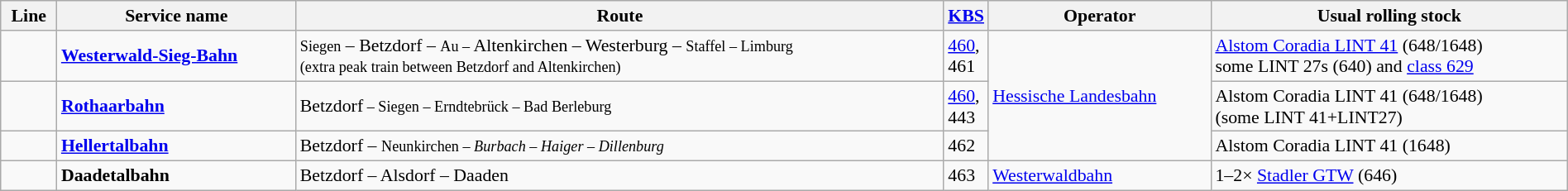<table class="wikitable" style="font-size:91%; width:100%;">
<tr>
<th>Line</th>
<th>Service name</th>
<th>Route</th>
<th style="width:20px;"><a href='#'>KBS</a></th>
<th>Operator</th>
<th>Usual rolling stock</th>
</tr>
<tr>
<td style="font-size:111%;"></td>
<td><strong><a href='#'>Westerwald-Sieg-Bahn</a></strong></td>
<td><small>Siegen</small> – Betzdorf – <small>Au –</small> Altenkirchen – Westerburg – <small>Staffel – Limburg</small><br><small>(extra peak train between Betzdorf and Altenkirchen)</small></td>
<td><a href='#'>460</a>, 461</td>
<td rowspan="3"><a href='#'>Hessische Landesbahn</a></td>
<td><a href='#'>Alstom Coradia LINT 41</a> (648/1648)<br>some LINT 27s (640) and <a href='#'>class 629</a></td>
</tr>
<tr>
<td style="font-size:111%;"></td>
<td><strong><a href='#'>Rothaarbahn</a></strong></td>
<td>Betzdorf<small> – Siegen – Erndtebrück – Bad Berleburg</small></td>
<td><a href='#'>460</a>, 443</td>
<td>Alstom Coradia LINT 41 (648/1648)<br>(some LINT 41+LINT27)</td>
</tr>
<tr>
<td style="font-size:111%;"></td>
<td><strong><a href='#'>Hellertalbahn</a></strong></td>
<td>Betzdorf – <small>Neunkirchen – <em>Burbach – Haiger – Dillenburg</em></small></td>
<td>462</td>
<td>Alstom Coradia LINT 41 (1648)</td>
</tr>
<tr>
<td style="font-size:111%;"></td>
<td><strong>Daadetalbahn</strong></td>
<td>Betzdorf – Alsdorf – Daaden</td>
<td>463</td>
<td><a href='#'>Westerwaldbahn</a></td>
<td>1–2× <a href='#'>Stadler GTW</a> (646)</td>
</tr>
</table>
